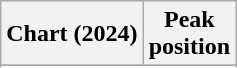<table class="wikitable sortable plainrowheaders" style="text-align:center;">
<tr>
<th scope="col">Chart (2024)</th>
<th scope="col">Peak<br>position</th>
</tr>
<tr>
</tr>
<tr>
</tr>
<tr>
</tr>
<tr>
</tr>
</table>
